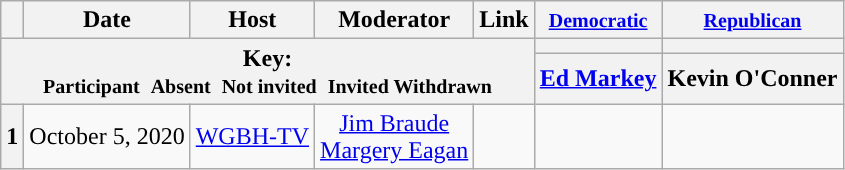<table class="wikitable" style="text-align:center;">
<tr>
<th scope="col"></th>
<th scope="col">Date</th>
<th scope="col">Host</th>
<th scope="col">Moderator</th>
<th scope="col">Link</th>
<th scope="col"><small><a href='#'>Democratic</a></small></th>
<th scope="col"><small><a href='#'>Republican</a></small></th>
</tr>
<tr>
<th colspan="5" rowspan="2">Key:<br> <small>Participant </small>  <small>Absent </small>  <small>Not invited </small>  <small>Invited  Withdrawn</small></th>
<th scope="col" style="background:"></th>
<th scope="col" style="background:"></th>
</tr>
<tr>
<th scope="col"><a href='#'>Ed Markey</a></th>
<th scope="col">Kevin O'Conner</th>
</tr>
<tr>
<th>1</th>
<td style="white-space:nowrap;">October 5, 2020</td>
<td style="white-space:nowrap;"><a href='#'>WGBH-TV</a></td>
<td style="white-space:nowrap;"><a href='#'>Jim Braude</a><br><a href='#'>Margery Eagan</a></td>
<td style="white-space:nowrap;"></td>
<td></td>
<td></td>
</tr>
</table>
